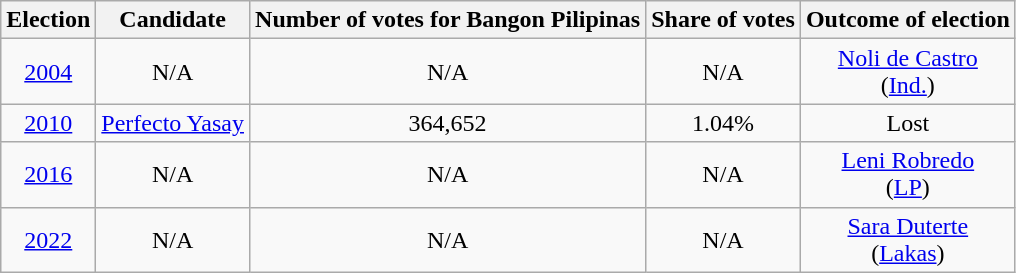<table class="sortable wikitable" style="text-align:center">
<tr>
<th>Election</th>
<th>Candidate</th>
<th>Number of votes for Bangon Pilipinas</th>
<th>Share of votes</th>
<th>Outcome of election</th>
</tr>
<tr>
<td><a href='#'>2004</a></td>
<td>N/A</td>
<td>N/A</td>
<td>N/A</td>
<td><a href='#'>Noli de Castro</a><br>(<a href='#'>Ind.</a>)</td>
</tr>
<tr>
<td><a href='#'>2010</a></td>
<td><a href='#'>Perfecto Yasay</a></td>
<td>364,652</td>
<td>1.04%</td>
<td>Lost</td>
</tr>
<tr>
<td><a href='#'>2016</a></td>
<td>N/A</td>
<td>N/A</td>
<td>N/A</td>
<td><a href='#'>Leni Robredo</a><br>(<a href='#'>LP</a>)</td>
</tr>
<tr>
<td><a href='#'>2022</a></td>
<td>N/A</td>
<td>N/A</td>
<td>N/A</td>
<td><a href='#'>Sara Duterte</a><br>(<a href='#'>Lakas</a>)</td>
</tr>
</table>
